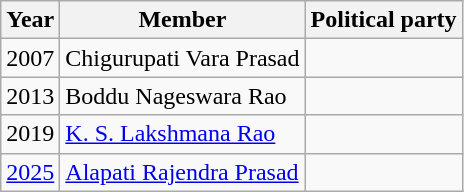<table class="wikitable sortable">
<tr>
<th>Year</th>
<th>Member</th>
<th colspan="2">Political party</th>
</tr>
<tr>
<td>2007</td>
<td>Chigurupati Vara Prasad</td>
<td></td>
</tr>
<tr>
<td>2013</td>
<td>Boddu Nageswara Rao</td>
<td></td>
</tr>
<tr>
<td>2019</td>
<td><a href='#'>K. S. Lakshmana Rao</a></td>
</tr>
<tr>
<td><a href='#'>2025</a></td>
<td><a href='#'>Alapati Rajendra Prasad</a></td>
<td></td>
</tr>
</table>
